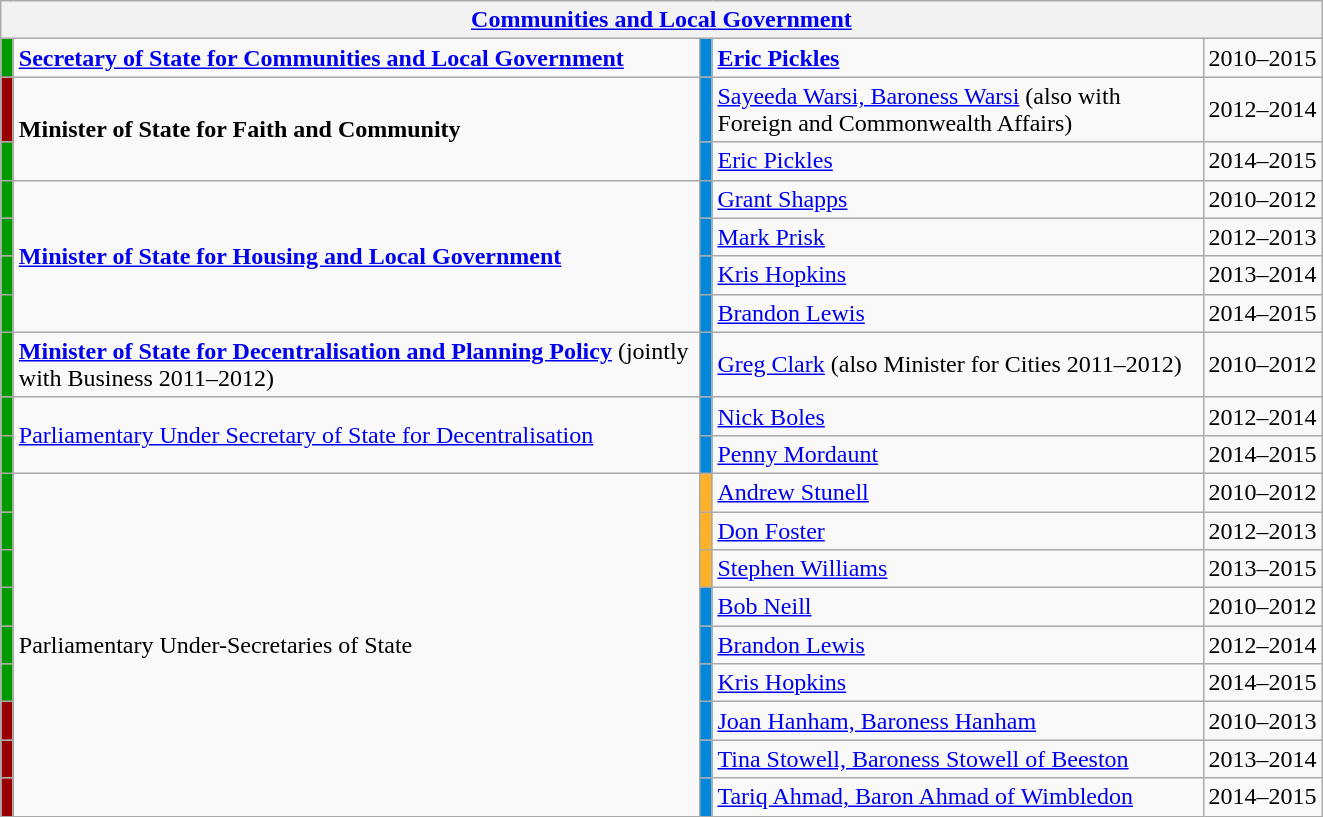<table class="wikitable">
<tr>
<th colspan=5><a href='#'>Communities and Local Government</a></th>
</tr>
<tr>
<td style="width:1px;; background:#090;"></td>
<td width=450><strong><a href='#'>Secretary of State for Communities and Local Government</a></strong></td>
<td style="width:1px;; background:#0087dc;"></td>
<td width=320><strong><a href='#'>Eric Pickles</a></strong></td>
<td>2010–2015</td>
</tr>
<tr>
<td style="width:1px;; background:#900;"></td>
<td width=450px;" rowspan="2"><strong>Minister of State for Faith and Community</strong></td>
<td style="width:1px;; background:#0087dc;"></td>
<td width=320><a href='#'>Sayeeda Warsi, Baroness Warsi</a> (also with Foreign and Commonwealth Affairs)</td>
<td>2012–2014</td>
</tr>
<tr>
<td style="width:1px;; background:#090;"></td>
<td style="width:1px;; background:#0087dc;"></td>
<td width=320><a href='#'>Eric Pickles</a></td>
<td>2014–2015</td>
</tr>
<tr>
<td style="width:1px;; background:#090;"></td>
<td style="width:450px;" rowspan="4"><strong><a href='#'>Minister of State for Housing and Local Government</a></strong></td>
<td style="width:1px;; background:#0087dc;"></td>
<td><a href='#'>Grant Shapps</a></td>
<td>2010–2012</td>
</tr>
<tr>
<td style="width:1px;; background:#090;"></td>
<td style="width:1px;; background:#0087dc;"></td>
<td><a href='#'>Mark Prisk</a></td>
<td>2012–2013</td>
</tr>
<tr>
<td style="width:1px;; background:#090;"></td>
<td style="width:1px;; background:#0087dc;"></td>
<td><a href='#'>Kris Hopkins</a></td>
<td>2013–2014</td>
</tr>
<tr>
<td style="width:1px;; background:#090;"></td>
<td style="width:1px;; background:#0087dc;"></td>
<td><a href='#'>Brandon Lewis</a></td>
<td>2014–2015</td>
</tr>
<tr>
<td style="width:1px;; background:#090;"></td>
<td style="width:450px;"><strong><a href='#'>Minister of State for Decentralisation and Planning Policy</a></strong> (jointly with Business 2011–2012)</td>
<td style="width:1px;; background:#0087dc;"></td>
<td><a href='#'>Greg Clark</a> (also Minister for Cities 2011–2012)</td>
<td>2010–2012</td>
</tr>
<tr>
<td style="width:1px;; background:#090;"></td>
<td style="width:450px;" rowspan="2"><a href='#'>Parliamentary Under Secretary of State for Decentralisation</a></td>
<td style="width:1px;; background:#0087dc;"></td>
<td><a href='#'>Nick Boles</a></td>
<td>2012–2014</td>
</tr>
<tr>
<td style="width:1px;; background:#090;"></td>
<td style="width:1px;; background:#0087dc;"></td>
<td><a href='#'>Penny Mordaunt</a></td>
<td>2014–2015</td>
</tr>
<tr>
<td style="width:1px;; background:#090;"></td>
<td rowspan=9>Parliamentary Under-Secretaries of State</td>
<td style="width:1px;; background:#FFB128;"></td>
<td><a href='#'>Andrew Stunell</a></td>
<td>2010–2012</td>
</tr>
<tr>
<td style="width:1px;; background:#090;"></td>
<td style="width:1px;; background:#FFB128;"></td>
<td><a href='#'>Don Foster</a></td>
<td>2012–2013</td>
</tr>
<tr>
<td style="width:1px;; background:#090;"></td>
<td style="width:1px;; background:#FFB128;"></td>
<td><a href='#'>Stephen Williams</a></td>
<td>2013–2015</td>
</tr>
<tr>
<td style="width:1px;; background:#090;"></td>
<td style="width:1px;; background:#0087dc;"></td>
<td><a href='#'>Bob Neill</a></td>
<td>2010–2012</td>
</tr>
<tr>
<td style="width:1px;; background:#090;"></td>
<td style="width:1px;; background:#0087dc;"></td>
<td><a href='#'>Brandon Lewis</a></td>
<td>2012–2014</td>
</tr>
<tr>
<td style="width:1px;; background:#090;"></td>
<td style="width:1px;; background:#0087dc;"></td>
<td><a href='#'>Kris Hopkins</a></td>
<td>2014–2015</td>
</tr>
<tr>
<td style="width:1px;; background:#900;"></td>
<td style="width:1px;; background:#0087dc;"></td>
<td><a href='#'>Joan Hanham, Baroness Hanham</a></td>
<td>2010–2013</td>
</tr>
<tr>
<td style="width:1px;; background:#900;"></td>
<td style="width:1px;; background:#0087dc;"></td>
<td><a href='#'>Tina Stowell, Baroness Stowell of Beeston</a></td>
<td>2013–2014</td>
</tr>
<tr>
<td style="width:1px;; background:#900;"></td>
<td style="width:1px;; background:#0087dc;"></td>
<td><a href='#'>Tariq Ahmad, Baron Ahmad of Wimbledon</a></td>
<td>2014–2015</td>
</tr>
</table>
